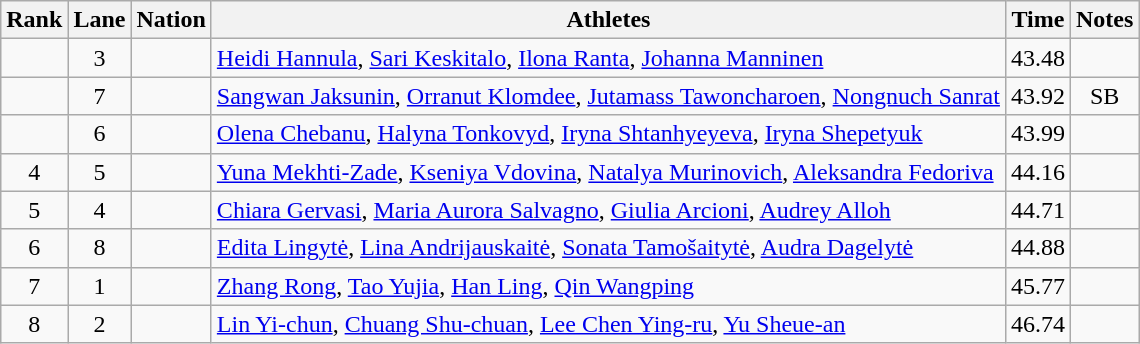<table class="wikitable sortable" style="text-align:center">
<tr>
<th>Rank</th>
<th>Lane</th>
<th>Nation</th>
<th>Athletes</th>
<th>Time</th>
<th>Notes</th>
</tr>
<tr>
<td></td>
<td>3</td>
<td align=left></td>
<td align=left><a href='#'>Heidi Hannula</a>, <a href='#'>Sari Keskitalo</a>, <a href='#'>Ilona Ranta</a>, <a href='#'>Johanna Manninen</a></td>
<td>43.48</td>
<td></td>
</tr>
<tr>
<td></td>
<td>7</td>
<td align=left></td>
<td align=left><a href='#'>Sangwan Jaksunin</a>, <a href='#'>Orranut Klomdee</a>, <a href='#'>Jutamass Tawoncharoen</a>, <a href='#'>Nongnuch Sanrat</a></td>
<td>43.92</td>
<td>SB</td>
</tr>
<tr>
<td></td>
<td>6</td>
<td align=left></td>
<td align=left><a href='#'>Olena Chebanu</a>, <a href='#'>Halyna Tonkovyd</a>, <a href='#'>Iryna Shtanhyeyeva</a>, <a href='#'>Iryna Shepetyuk</a></td>
<td>43.99</td>
<td></td>
</tr>
<tr>
<td>4</td>
<td>5</td>
<td align=left></td>
<td align=left><a href='#'>Yuna Mekhti-Zade</a>, <a href='#'>Kseniya Vdovina</a>, <a href='#'>Natalya Murinovich</a>, <a href='#'>Aleksandra Fedoriva</a></td>
<td>44.16</td>
<td></td>
</tr>
<tr>
<td>5</td>
<td>4</td>
<td align=left></td>
<td align=left><a href='#'>Chiara Gervasi</a>, <a href='#'>Maria Aurora Salvagno</a>, <a href='#'>Giulia Arcioni</a>, <a href='#'>Audrey Alloh</a></td>
<td>44.71</td>
<td></td>
</tr>
<tr>
<td>6</td>
<td>8</td>
<td align=left></td>
<td align=left><a href='#'>Edita Lingytė</a>, <a href='#'>Lina Andrijauskaitė</a>, <a href='#'>Sonata Tamošaitytė</a>, <a href='#'>Audra Dagelytė</a></td>
<td>44.88</td>
<td></td>
</tr>
<tr>
<td>7</td>
<td>1</td>
<td align=left></td>
<td align=left><a href='#'>Zhang Rong</a>, <a href='#'>Tao Yujia</a>, <a href='#'>Han Ling</a>, <a href='#'>Qin Wangping</a></td>
<td>45.77</td>
<td></td>
</tr>
<tr>
<td>8</td>
<td>2</td>
<td align=left></td>
<td align=left><a href='#'>Lin Yi-chun</a>, <a href='#'>Chuang Shu-chuan</a>, <a href='#'>Lee Chen Ying-ru</a>, <a href='#'>Yu Sheue-an</a></td>
<td>46.74</td>
<td></td>
</tr>
</table>
